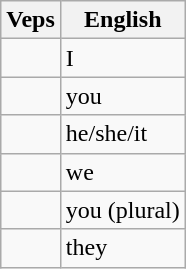<table class="wikitable">
<tr>
<th>Veps</th>
<th>English</th>
</tr>
<tr>
<td></td>
<td>I</td>
</tr>
<tr>
<td></td>
<td>you</td>
</tr>
<tr>
<td></td>
<td>he/she/it</td>
</tr>
<tr>
<td></td>
<td>we</td>
</tr>
<tr>
<td></td>
<td>you (plural)</td>
</tr>
<tr>
<td></td>
<td>they</td>
</tr>
</table>
